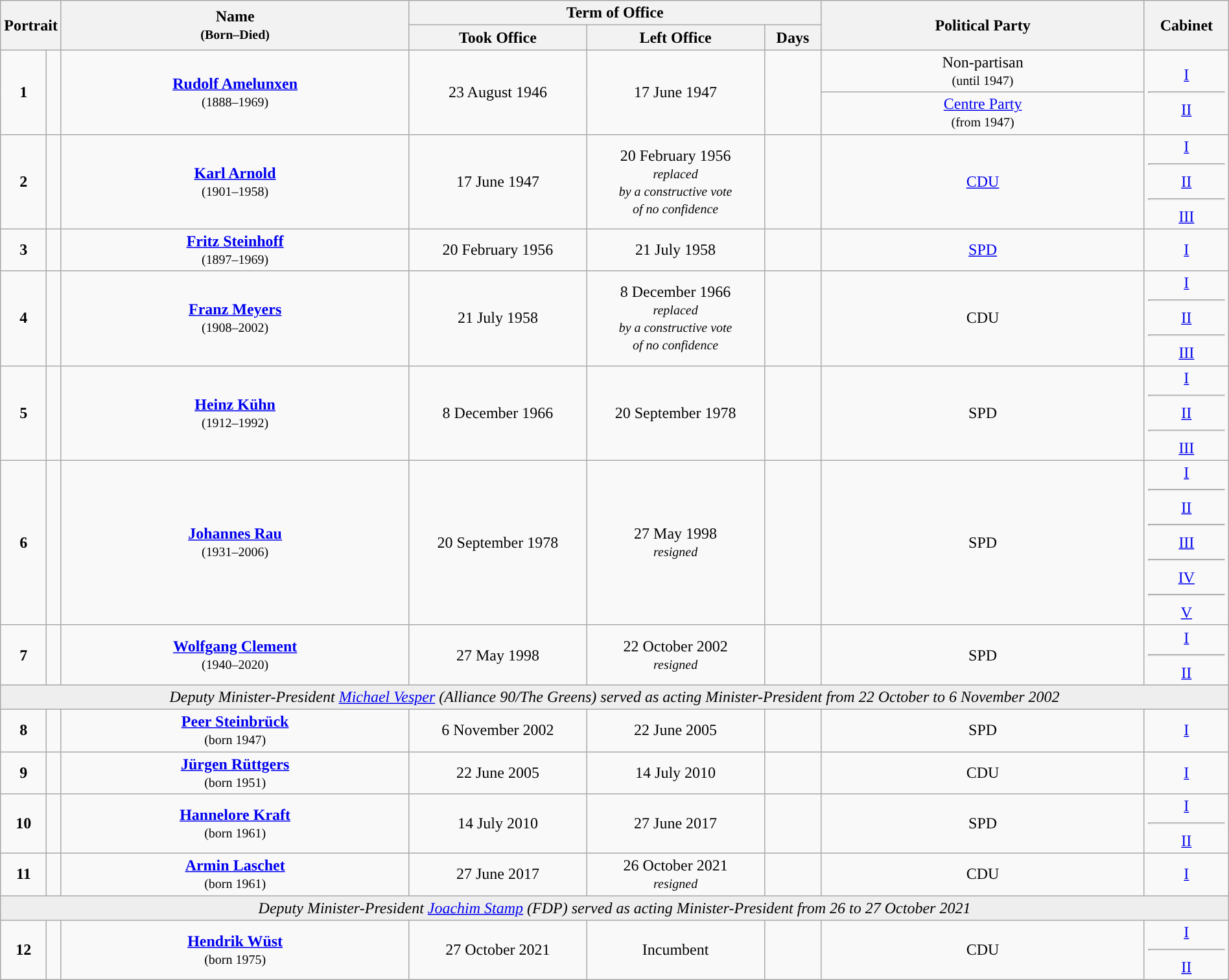<table class="wikitable" style="text-align:center; width:100%; border:1px #AAAAFF solid">
<tr>
<th width=80px rowspan=2 colspan=2>Portrait</th>
<th width=30% rowspan=2>Name<br><small>(Born–Died)</small></th>
<th width=35% colspan=3>Term of Office</th>
<th width=28% rowspan=2>Political Party</th>
<th width=28% rowspan=2>Cabinet</th>
</tr>
<tr>
<th>Took Office</th>
<th>Left Office</th>
<th>Days</th>
</tr>
<tr>
<td rowspan="2" style="background:"><strong>1</strong></td>
<td rowspan="2"></td>
<td rowspan="2"><strong><a href='#'>Rudolf Amelunxen</a></strong><br><small>(1888–1969)</small></td>
<td rowspan="2">23 August 1946</td>
<td rowspan="2">17 June 1947</td>
<td rowspan="2"></td>
<td>Non-partisan<br><small>(until 1947)</small></td>
<td rowspan="2"><a href='#'>I</a><hr><a href='#'>II</a></td>
</tr>
<tr>
<td><a href='#'>Centre Party</a><br><small>(from 1947)</small></td>
</tr>
<tr>
<td style="background:"><strong>2</strong></td>
<td></td>
<td><strong><a href='#'>Karl Arnold</a></strong><br><small>(1901–1958)</small></td>
<td>17 June 1947</td>
<td>20 February 1956<br><small><em>replaced<br>by a constructive vote<br>of no confidence</em></small></td>
<td></td>
<td><a href='#'>CDU</a></td>
<td><a href='#'>I</a><hr><a href='#'>II</a><hr><a href='#'>III</a></td>
</tr>
<tr>
<td style="background:"><strong>3</strong></td>
<td></td>
<td><strong><a href='#'>Fritz Steinhoff</a></strong><br><small>(1897–1969)</small></td>
<td>20 February 1956</td>
<td>21 July 1958</td>
<td></td>
<td><a href='#'>SPD</a></td>
<td><a href='#'>I</a></td>
</tr>
<tr>
<td style="background:"><strong>4</strong></td>
<td></td>
<td><strong><a href='#'>Franz Meyers</a></strong><br><small>(1908–2002)</small></td>
<td>21 July 1958</td>
<td>8 December 1966<br><small><em>replaced<br>by a constructive vote<br>of no confidence</em></small></td>
<td></td>
<td>CDU</td>
<td><a href='#'>I</a><hr><a href='#'>II</a><hr><a href='#'>III</a></td>
</tr>
<tr>
<td style="background:"><strong>5</strong></td>
<td></td>
<td><strong><a href='#'>Heinz Kühn</a></strong><br><small>(1912–1992)</small></td>
<td>8 December 1966</td>
<td>20 September 1978</td>
<td></td>
<td>SPD</td>
<td><a href='#'>I</a><hr><a href='#'>II</a><hr><a href='#'>III</a></td>
</tr>
<tr>
<td style="background:"><strong>6</strong></td>
<td></td>
<td><strong><a href='#'>Johannes Rau</a></strong><br><small>(1931–2006)</small></td>
<td>20 September 1978</td>
<td>27 May 1998<br><small><em>resigned</em></small></td>
<td></td>
<td>SPD</td>
<td><a href='#'>I</a><hr><a href='#'>II</a><hr><a href='#'>III</a><hr><a href='#'>IV</a><hr><a href='#'>V</a></td>
</tr>
<tr>
<td style="background:"><strong>7</strong></td>
<td></td>
<td><strong><a href='#'>Wolfgang Clement</a></strong><br><small>(1940–2020)</small></td>
<td>27 May 1998</td>
<td>22 October 2002<br><small><em>resigned</em></small></td>
<td></td>
<td>SPD</td>
<td><a href='#'>I</a><hr><a href='#'>II</a></td>
</tr>
<tr>
<td bgcolor=#EEEEEE colspan=10><em>Deputy Minister-President <a href='#'>Michael Vesper</a> (Alliance 90/The Greens) served as acting Minister-President from 22 October to 6 November 2002</em></td>
</tr>
<tr>
<td style="background:"><strong>8</strong></td>
<td></td>
<td><strong><a href='#'>Peer Steinbrück</a></strong><br><small>(born 1947)</small></td>
<td>6 November 2002</td>
<td>22 June 2005</td>
<td></td>
<td>SPD</td>
<td><a href='#'>I</a></td>
</tr>
<tr>
<td style="background:"><strong>9</strong></td>
<td></td>
<td><strong><a href='#'>Jürgen Rüttgers</a></strong><br><small>(born 1951)</small></td>
<td>22 June 2005</td>
<td>14 July 2010</td>
<td></td>
<td>CDU</td>
<td><a href='#'>I</a></td>
</tr>
<tr>
<td style="background:"><strong>10</strong></td>
<td></td>
<td><strong><a href='#'>Hannelore Kraft</a></strong><br><small>(born 1961)</small></td>
<td>14 July 2010</td>
<td>27 June 2017</td>
<td></td>
<td>SPD</td>
<td><a href='#'>I</a><hr><a href='#'>II</a></td>
</tr>
<tr>
<td style="background:"><strong>11</strong></td>
<td></td>
<td><strong><a href='#'>Armin Laschet</a></strong><br><small>(born 1961)</small></td>
<td>27 June 2017</td>
<td>26 October 2021<br><small><em>resigned</em></small></td>
<td></td>
<td>CDU</td>
<td><a href='#'>I</a></td>
</tr>
<tr>
<td bgcolor=#EEEEEE colspan=10><em>Deputy Minister-President <a href='#'>Joachim Stamp</a> (FDP) served as acting Minister-President from 26 to 27 October 2021</em></td>
</tr>
<tr>
<td style="background:"><strong>12</strong></td>
<td></td>
<td><strong><a href='#'>Hendrik Wüst</a></strong><br><small>(born 1975)</small></td>
<td>27 October 2021</td>
<td>Incumbent</td>
<td></td>
<td>CDU</td>
<td><a href='#'>I</a><hr><a href='#'>II</a></td>
</tr>
</table>
